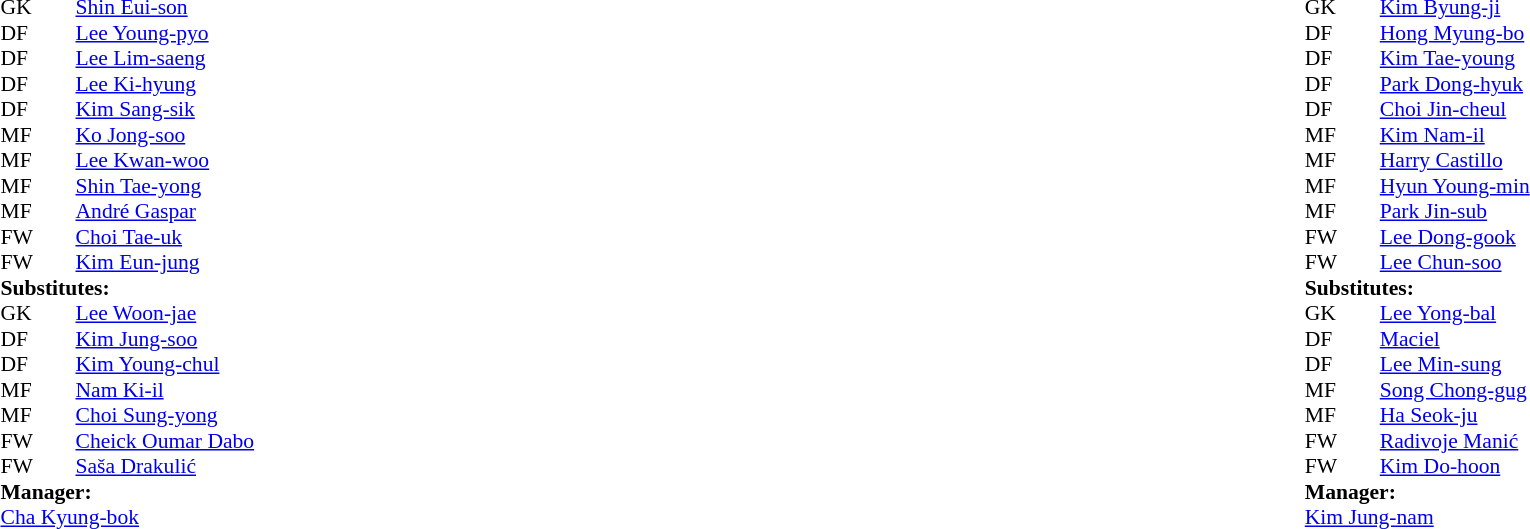<table width="100%">
<tr>
<td valign="top" width="50%"><br><table style="font-size: 90%" cellspacing="0" cellpadding="0">
<tr>
<th width=25></th>
<th width=25></th>
</tr>
<tr>
<td>GK</td>
<td></td>
<td> <a href='#'>Shin Eui-son</a></td>
</tr>
<tr>
<td>DF</td>
<td></td>
<td> <a href='#'>Lee Young-pyo</a></td>
</tr>
<tr>
<td>DF</td>
<td></td>
<td> <a href='#'>Lee Lim-saeng</a></td>
<td></td>
<td></td>
</tr>
<tr>
<td>DF</td>
<td></td>
<td> <a href='#'>Lee Ki-hyung</a></td>
</tr>
<tr>
<td>DF</td>
<td></td>
<td> <a href='#'>Kim Sang-sik</a></td>
<td></td>
<td></td>
</tr>
<tr>
<td>MF</td>
<td></td>
<td> <a href='#'>Ko Jong-soo</a></td>
<td></td>
<td></td>
</tr>
<tr>
<td>MF</td>
<td></td>
<td> <a href='#'>Lee Kwan-woo</a></td>
</tr>
<tr>
<td>MF</td>
<td></td>
<td> <a href='#'>Shin Tae-yong</a></td>
</tr>
<tr>
<td>MF</td>
<td></td>
<td> <a href='#'>André Gaspar</a></td>
<td></td>
<td></td>
</tr>
<tr>
<td>FW</td>
<td></td>
<td> <a href='#'>Choi Tae-uk</a></td>
<td></td>
<td></td>
</tr>
<tr>
<td>FW</td>
<td></td>
<td> <a href='#'>Kim Eun-jung</a></td>
<td></td>
<td></td>
</tr>
<tr>
<td colspan=3><strong>Substitutes:</strong></td>
</tr>
<tr>
<td>GK</td>
<td></td>
<td> <a href='#'>Lee Woon-jae</a></td>
</tr>
<tr>
<td>DF</td>
<td></td>
<td> <a href='#'>Kim Jung-soo</a></td>
<td></td>
<td></td>
</tr>
<tr>
<td>DF</td>
<td></td>
<td> <a href='#'>Kim Young-chul</a></td>
<td></td>
<td></td>
</tr>
<tr>
<td>MF</td>
<td></td>
<td> <a href='#'>Nam Ki-il</a></td>
<td></td>
<td></td>
</tr>
<tr>
<td>MF</td>
<td></td>
<td> <a href='#'>Choi Sung-yong</a></td>
<td></td>
<td></td>
</tr>
<tr>
<td>FW</td>
<td></td>
<td> <a href='#'>Cheick Oumar Dabo</a></td>
<td></td>
<td></td>
</tr>
<tr>
<td>FW</td>
<td></td>
<td> <a href='#'>Saša Drakulić</a></td>
<td> </td>
<td></td>
</tr>
<tr>
<td colspan=3><strong>Manager:</strong></td>
</tr>
<tr>
<td colspan=4> <a href='#'>Cha Kyung-bok</a></td>
</tr>
</table>
</td>
<td valign="top" width="50%"><br><table style="font-size: 90%" cellspacing="0" cellpadding="0" align=center>
<tr>
<th width=25></th>
<th width=25></th>
</tr>
<tr>
<td>GK</td>
<td></td>
<td> <a href='#'>Kim Byung-ji</a></td>
<td></td>
<td></td>
</tr>
<tr>
<td>DF</td>
<td></td>
<td> <a href='#'>Hong Myung-bo</a></td>
<td></td>
<td></td>
</tr>
<tr>
<td>DF</td>
<td></td>
<td> <a href='#'>Kim Tae-young</a></td>
<td></td>
<td></td>
</tr>
<tr>
<td>DF</td>
<td></td>
<td> <a href='#'>Park Dong-hyuk</a></td>
</tr>
<tr>
<td>DF</td>
<td></td>
<td> <a href='#'>Choi Jin-cheul</a></td>
<td></td>
<td></td>
</tr>
<tr>
<td>MF</td>
<td></td>
<td> <a href='#'>Kim Nam-il</a></td>
<td></td>
<td></td>
</tr>
<tr>
<td>MF</td>
<td></td>
<td> <a href='#'>Harry Castillo</a></td>
</tr>
<tr>
<td>MF</td>
<td></td>
<td> <a href='#'>Hyun Young-min</a></td>
<td></td>
<td></td>
</tr>
<tr>
<td>MF</td>
<td></td>
<td> <a href='#'>Park Jin-sub</a></td>
</tr>
<tr>
<td>FW</td>
<td></td>
<td> <a href='#'>Lee Dong-gook</a></td>
</tr>
<tr>
<td>FW</td>
<td></td>
<td> <a href='#'>Lee Chun-soo</a></td>
</tr>
<tr>
<td colspan=3><strong>Substitutes:</strong></td>
</tr>
<tr>
<td>GK</td>
<td></td>
<td> <a href='#'>Lee Yong-bal</a></td>
<td></td>
<td></td>
</tr>
<tr>
<td>DF</td>
<td></td>
<td> <a href='#'>Maciel</a></td>
<td></td>
<td></td>
</tr>
<tr>
<td>DF</td>
<td></td>
<td> <a href='#'>Lee Min-sung</a></td>
<td></td>
<td></td>
</tr>
<tr>
<td>MF</td>
<td></td>
<td> <a href='#'>Song Chong-gug</a></td>
<td></td>
<td></td>
</tr>
<tr>
<td>MF</td>
<td></td>
<td> <a href='#'>Ha Seok-ju</a></td>
<td></td>
<td></td>
</tr>
<tr>
<td>FW</td>
<td></td>
<td> <a href='#'>Radivoje Manić</a></td>
</tr>
<tr>
<td>FW</td>
<td></td>
<td> <a href='#'>Kim Do-hoon</a></td>
<td> </td>
<td></td>
</tr>
<tr>
<td colspan=3><strong>Manager:</strong></td>
</tr>
<tr>
<td colspan=4> <a href='#'>Kim Jung-nam</a></td>
</tr>
</table>
</td>
</tr>
</table>
